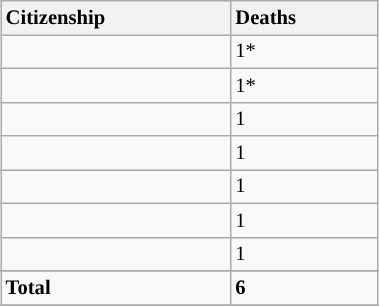<table class="wikitable sortable floatright" style="font-size:86%; margin:0 0 1.5em 1.5em; width:20%">
<tr>
<th style="text-align:left;">Citizenship</th>
<th style="text-align:left;">Deaths</th>
</tr>
<tr>
<td style="text-align:left;"></td>
<td>1*</td>
</tr>
<tr>
<td style="text-align:left;"></td>
<td>1*</td>
</tr>
<tr>
<td style="text-align:left;"></td>
<td>1</td>
</tr>
<tr>
<td style="text-align:left;"></td>
<td>1</td>
</tr>
<tr>
<td style="text-align:left;"></td>
<td>1</td>
</tr>
<tr>
<td style="text-align:left;"></td>
<td>1</td>
</tr>
<tr>
<td style="text-align:left;"></td>
<td>1</td>
</tr>
<tr>
</tr>
<tr class="sortbottom">
<td><strong>Total</strong></td>
<td> <strong>6</strong></td>
</tr>
<tr class="sortbottom">
</tr>
</table>
